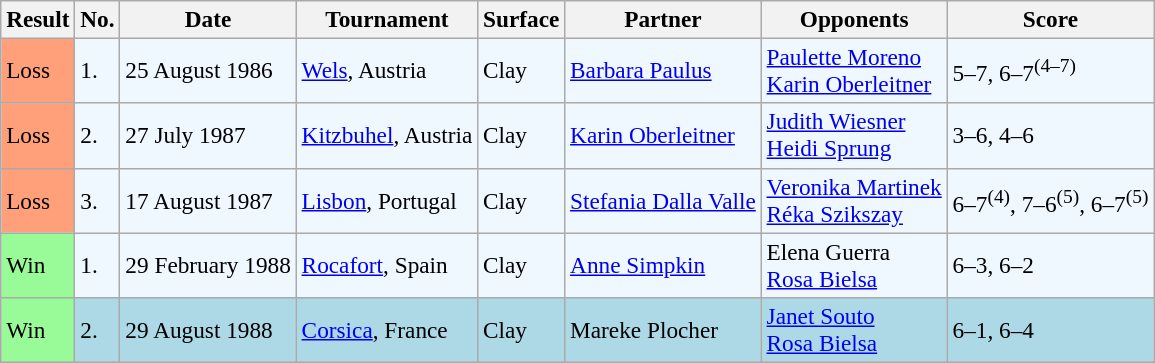<table class="sortable wikitable" style=font-size:97%>
<tr>
<th>Result</th>
<th>No.</th>
<th>Date</th>
<th>Tournament</th>
<th>Surface</th>
<th>Partner</th>
<th>Opponents</th>
<th>Score</th>
</tr>
<tr style="background:#f0f8ff;">
<td style="background:#ffa07a;">Loss</td>
<td>1.</td>
<td>25 August 1986</td>
<td><a href='#'>Wels</a>, Austria</td>
<td>Clay</td>
<td> <a href='#'>Barbara Paulus</a></td>
<td> <a href='#'>Paulette Moreno</a> <br>  <a href='#'>Karin Oberleitner</a></td>
<td>5–7, 6–7<sup>(4–7)</sup></td>
</tr>
<tr style="background:#f0f8ff;">
<td style="background:#ffa07a;">Loss</td>
<td>2.</td>
<td>27 July 1987</td>
<td><a href='#'>Kitzbuhel</a>, Austria</td>
<td>Clay</td>
<td> <a href='#'>Karin Oberleitner</a></td>
<td> <a href='#'>Judith Wiesner</a> <br>  <a href='#'>Heidi Sprung</a></td>
<td>3–6, 4–6</td>
</tr>
<tr style="background:#f0f8ff;">
<td style="background:#ffa07a;">Loss</td>
<td>3.</td>
<td>17 August 1987</td>
<td><a href='#'>Lisbon</a>, Portugal</td>
<td>Clay</td>
<td> <a href='#'>Stefania Dalla Valle</a></td>
<td> <a href='#'>Veronika Martinek</a> <br>  <a href='#'>Réka Szikszay</a></td>
<td>6–7<sup>(4)</sup>, 7–6<sup>(5)</sup>, 6–7<sup>(5)</sup></td>
</tr>
<tr bgcolor="#f0f8ff">
<td style="background:#98fb98;">Win</td>
<td>1.</td>
<td>29 February 1988</td>
<td><a href='#'>Rocafort</a>, Spain</td>
<td>Clay</td>
<td> <a href='#'>Anne Simpkin</a></td>
<td> Elena Guerra <br>  <a href='#'>Rosa Bielsa</a></td>
<td>6–3, 6–2</td>
</tr>
<tr style="background:lightblue;">
<td style="background:#98fb98;">Win</td>
<td>2.</td>
<td>29 August 1988</td>
<td><a href='#'>Corsica</a>, France</td>
<td>Clay</td>
<td> Mareke Plocher</td>
<td> <a href='#'>Janet Souto</a> <br>  <a href='#'>Rosa Bielsa</a></td>
<td>6–1, 6–4</td>
</tr>
</table>
